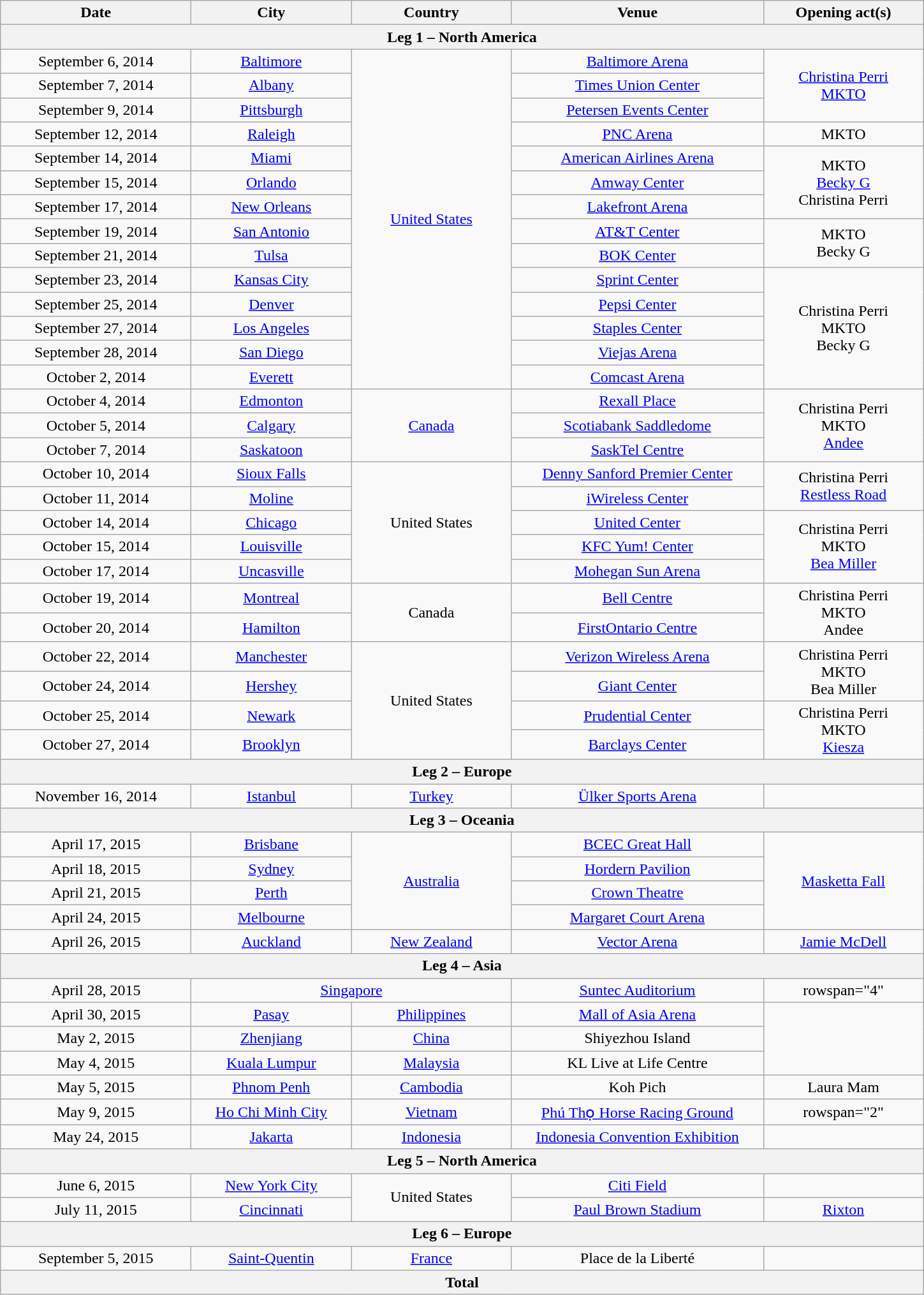<table class="wikitable" style="text-align:center;">
<tr>
<th scope="col" style="width:12em;">Date</th>
<th scope="col" style="width:10em;">City</th>
<th scope="col" style="width:10em;">Country</th>
<th scope="col" style="width:16em;">Venue</th>
<th scope="col" style="width:10em;">Opening act(s)</th>
</tr>
<tr>
<th colspan="5">Leg 1 – North America</th>
</tr>
<tr>
<td>September 6, 2014</td>
<td><a href='#'>Baltimore</a></td>
<td rowspan="14"><a href='#'>United States</a></td>
<td><a href='#'>Baltimore Arena</a></td>
<td rowspan="3"><a href='#'>Christina Perri</a><br><a href='#'>MKTO</a></td>
</tr>
<tr>
<td>September 7, 2014</td>
<td><a href='#'>Albany</a></td>
<td><a href='#'>Times Union Center</a></td>
</tr>
<tr>
<td>September 9, 2014</td>
<td><a href='#'>Pittsburgh</a></td>
<td><a href='#'>Petersen Events Center</a></td>
</tr>
<tr>
<td>September 12, 2014</td>
<td><a href='#'>Raleigh</a></td>
<td><a href='#'>PNC Arena</a></td>
<td>MKTO</td>
</tr>
<tr>
<td>September 14, 2014</td>
<td><a href='#'>Miami</a></td>
<td><a href='#'>American Airlines Arena</a></td>
<td rowspan="3">MKTO<br><a href='#'>Becky G</a><br>Christina Perri</td>
</tr>
<tr>
<td>September 15, 2014</td>
<td><a href='#'>Orlando</a></td>
<td><a href='#'>Amway Center</a></td>
</tr>
<tr>
<td>September 17, 2014</td>
<td><a href='#'>New Orleans</a></td>
<td><a href='#'>Lakefront Arena</a></td>
</tr>
<tr>
<td>September 19, 2014</td>
<td><a href='#'>San Antonio</a></td>
<td><a href='#'>AT&T Center</a></td>
<td rowspan="2">MKTO<br>Becky G</td>
</tr>
<tr>
<td>September 21, 2014</td>
<td><a href='#'>Tulsa</a></td>
<td><a href='#'>BOK Center</a></td>
</tr>
<tr>
<td>September 23, 2014</td>
<td><a href='#'>Kansas City</a></td>
<td><a href='#'>Sprint Center</a></td>
<td rowspan="5">Christina Perri<br>MKTO<br>Becky G</td>
</tr>
<tr>
<td>September 25, 2014</td>
<td><a href='#'>Denver</a></td>
<td><a href='#'>Pepsi Center</a></td>
</tr>
<tr>
<td>September 27, 2014</td>
<td><a href='#'>Los Angeles</a></td>
<td><a href='#'>Staples Center</a></td>
</tr>
<tr>
<td>September 28, 2014</td>
<td><a href='#'>San Diego</a></td>
<td><a href='#'>Viejas Arena</a></td>
</tr>
<tr>
<td>October 2, 2014</td>
<td><a href='#'>Everett</a></td>
<td><a href='#'>Comcast Arena</a></td>
</tr>
<tr>
<td>October 4, 2014</td>
<td><a href='#'>Edmonton</a></td>
<td rowspan="3"><a href='#'>Canada</a></td>
<td><a href='#'>Rexall Place</a></td>
<td rowspan="3">Christina Perri<br>MKTO<br><a href='#'>Andee</a></td>
</tr>
<tr>
<td>October 5, 2014</td>
<td><a href='#'>Calgary</a></td>
<td><a href='#'>Scotiabank Saddledome</a></td>
</tr>
<tr>
<td>October 7, 2014</td>
<td><a href='#'>Saskatoon</a></td>
<td><a href='#'>SaskTel Centre</a></td>
</tr>
<tr>
<td>October 10, 2014</td>
<td><a href='#'>Sioux Falls</a></td>
<td rowspan="5">United States</td>
<td><a href='#'>Denny Sanford Premier Center</a></td>
<td rowspan="2">Christina Perri<br><a href='#'>Restless Road</a></td>
</tr>
<tr>
<td>October 11, 2014</td>
<td><a href='#'>Moline</a></td>
<td><a href='#'>iWireless Center</a></td>
</tr>
<tr>
<td>October 14, 2014</td>
<td><a href='#'>Chicago</a></td>
<td><a href='#'>United Center</a></td>
<td rowspan="3">Christina Perri<br>MKTO<br><a href='#'>Bea Miller</a></td>
</tr>
<tr>
<td>October 15, 2014</td>
<td><a href='#'>Louisville</a></td>
<td><a href='#'>KFC Yum! Center</a></td>
</tr>
<tr>
<td>October 17, 2014</td>
<td><a href='#'>Uncasville</a></td>
<td><a href='#'>Mohegan Sun Arena</a></td>
</tr>
<tr>
<td>October 19, 2014</td>
<td><a href='#'>Montreal</a></td>
<td rowspan="2">Canada</td>
<td><a href='#'>Bell Centre</a></td>
<td rowspan="2">Christina Perri<br>MKTO<br>Andee</td>
</tr>
<tr>
<td>October 20, 2014</td>
<td><a href='#'>Hamilton</a></td>
<td><a href='#'>FirstOntario Centre</a></td>
</tr>
<tr>
<td>October 22, 2014</td>
<td><a href='#'>Manchester</a></td>
<td rowspan="4">United States</td>
<td><a href='#'>Verizon Wireless Arena</a></td>
<td rowspan="2">Christina Perri<br>MKTO<br>Bea Miller</td>
</tr>
<tr>
<td>October 24, 2014</td>
<td><a href='#'>Hershey</a></td>
<td><a href='#'>Giant Center</a></td>
</tr>
<tr>
<td>October 25, 2014</td>
<td><a href='#'>Newark</a></td>
<td><a href='#'>Prudential Center</a></td>
<td rowspan="2">Christina Perri<br>MKTO<br><a href='#'>Kiesza</a></td>
</tr>
<tr>
<td>October 27, 2014</td>
<td><a href='#'>Brooklyn</a></td>
<td><a href='#'>Barclays Center</a></td>
</tr>
<tr>
<th colspan="5">Leg 2 – Europe</th>
</tr>
<tr>
<td>November 16, 2014</td>
<td><a href='#'>Istanbul</a></td>
<td><a href='#'>Turkey</a></td>
<td><a href='#'>Ülker Sports Arena</a></td>
<td></td>
</tr>
<tr>
<th colspan="5">Leg 3 – Oceania</th>
</tr>
<tr>
<td>April 17, 2015</td>
<td><a href='#'>Brisbane</a></td>
<td rowspan="4"><a href='#'>Australia</a></td>
<td><a href='#'>BCEC Great Hall</a></td>
<td rowspan="4"><a href='#'>Masketta Fall</a></td>
</tr>
<tr>
<td>April 18, 2015</td>
<td><a href='#'>Sydney</a></td>
<td><a href='#'>Hordern Pavilion</a></td>
</tr>
<tr>
<td>April 21, 2015</td>
<td><a href='#'>Perth</a></td>
<td><a href='#'>Crown Theatre</a></td>
</tr>
<tr>
<td>April 24, 2015</td>
<td><a href='#'>Melbourne</a></td>
<td><a href='#'>Margaret Court Arena</a></td>
</tr>
<tr>
<td>April 26, 2015</td>
<td><a href='#'>Auckland</a></td>
<td><a href='#'>New Zealand</a></td>
<td><a href='#'>Vector Arena</a></td>
<td><a href='#'>Jamie McDell</a></td>
</tr>
<tr>
<th colspan="5">Leg 4 – Asia</th>
</tr>
<tr>
<td>April 28, 2015</td>
<td colspan=2><a href='#'>Singapore</a></td>
<td><a href='#'>Suntec Auditorium</a></td>
<td>rowspan="4" </td>
</tr>
<tr>
<td>April 30, 2015</td>
<td><a href='#'>Pasay</a></td>
<td><a href='#'>Philippines</a></td>
<td><a href='#'>Mall of Asia Arena</a></td>
</tr>
<tr>
<td>May 2, 2015</td>
<td><a href='#'>Zhenjiang</a></td>
<td><a href='#'>China</a></td>
<td>Shiyezhou Island</td>
</tr>
<tr>
<td>May 4, 2015</td>
<td><a href='#'>Kuala Lumpur</a></td>
<td><a href='#'>Malaysia</a></td>
<td>KL Live at Life Centre</td>
</tr>
<tr>
<td>May 5, 2015</td>
<td><a href='#'>Phnom Penh</a></td>
<td><a href='#'>Cambodia</a></td>
<td>Koh Pich</td>
<td>Laura Mam</td>
</tr>
<tr>
<td>May 9, 2015</td>
<td><a href='#'>Ho Chi Minh City</a></td>
<td><a href='#'>Vietnam</a></td>
<td><a href='#'>Phú Thọ Horse Racing Ground</a></td>
<td>rowspan="2" </td>
</tr>
<tr>
<td>May 24, 2015</td>
<td><a href='#'>Jakarta</a></td>
<td><a href='#'>Indonesia</a></td>
<td><a href='#'>Indonesia Convention Exhibition</a></td>
</tr>
<tr>
<th colspan="5">Leg 5 – North America</th>
</tr>
<tr>
<td>June 6, 2015</td>
<td><a href='#'>New York City</a></td>
<td rowspan="2">United States</td>
<td><a href='#'>Citi Field</a></td>
<td></td>
</tr>
<tr>
<td>July 11, 2015</td>
<td><a href='#'>Cincinnati</a></td>
<td><a href='#'>Paul Brown Stadium</a></td>
<td><a href='#'>Rixton</a></td>
</tr>
<tr>
<th colspan="5">Leg 6 – Europe</th>
</tr>
<tr>
<td>September 5, 2015</td>
<td><a href='#'>Saint-Quentin</a></td>
<td><a href='#'>France</a></td>
<td>Place de la Liberté</td>
<td></td>
</tr>
<tr>
<th colspan="5">Total</th>
</tr>
</table>
